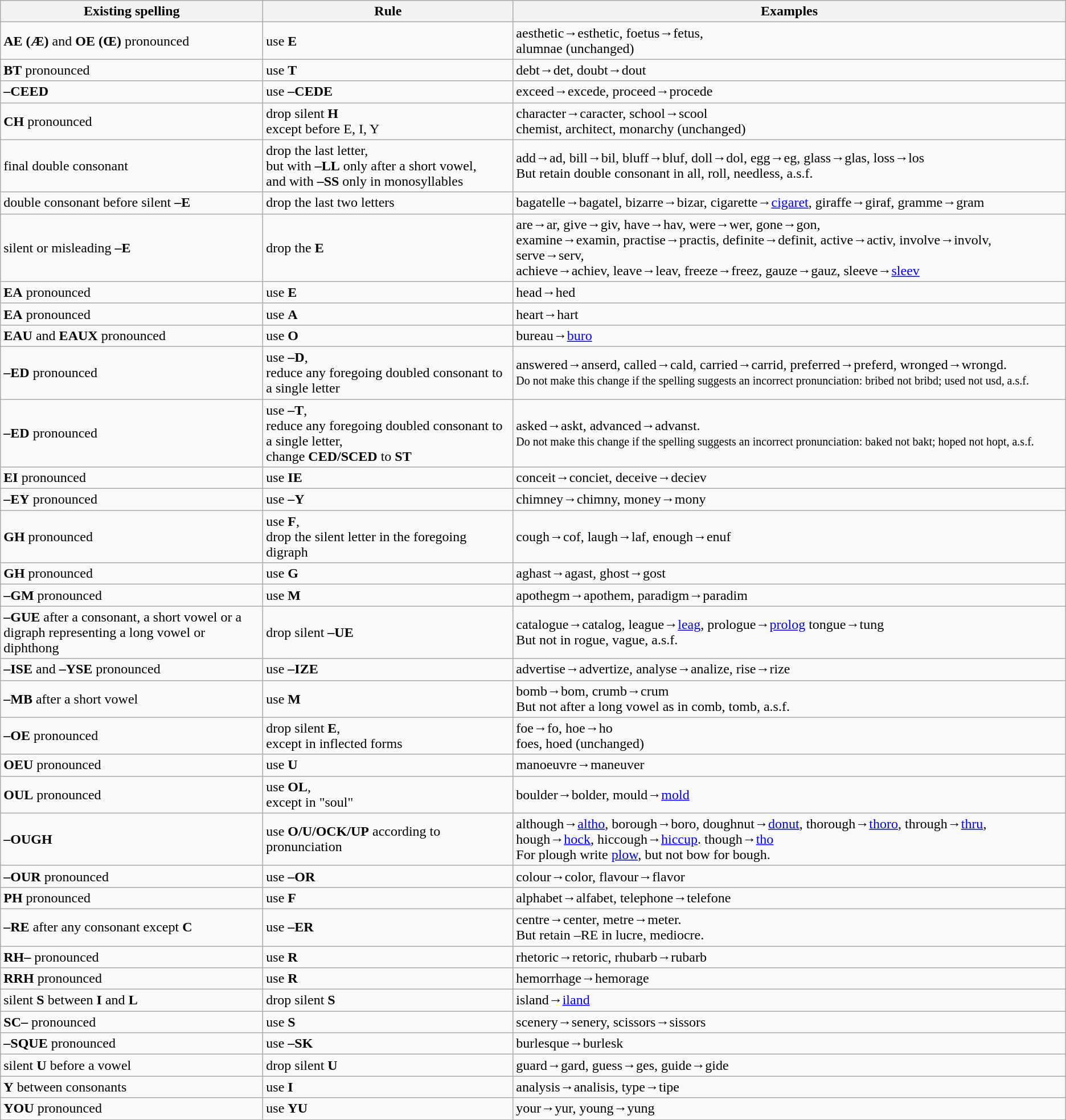<table class="wikitable">
<tr>
<th width=300>Existing spelling</th>
<th>Rule</th>
<th>Examples</th>
</tr>
<tr>
<td><strong>AE (Æ)</strong> and <strong>OE (Œ)</strong> pronounced </td>
<td>use <strong>E</strong></td>
<td>aesthetic→esthetic, foetus→fetus,<br>alumnae (unchanged)</td>
</tr>
<tr>
<td><strong>BT</strong> pronounced </td>
<td>use <strong>T</strong></td>
<td>debt→det, doubt→dout</td>
</tr>
<tr>
<td><strong>–CEED</strong></td>
<td>use <strong>–CEDE</strong></td>
<td>exceed→excede, proceed→procede</td>
</tr>
<tr>
<td><strong>CH</strong> pronounced </td>
<td>drop silent <strong>H</strong><br>except before E, I, Y</td>
<td>character→caracter, school→scool<br>chemist, architect, monarchy (unchanged)</td>
</tr>
<tr>
<td>final double consonant</td>
<td>drop the last letter,<br>but with <strong>–LL</strong> only after a short vowel,<br>and with <strong>–SS</strong> only in monosyllables</td>
<td>add→ad, bill→bil, bluff→bluf, doll→dol, egg→eg, glass→glas, loss→los<br>But retain double consonant in all, roll, needless, a.s.f.</td>
</tr>
<tr>
<td>double consonant before silent <strong>–E</strong></td>
<td>drop the last two letters</td>
<td>bagatelle→bagatel, bizarre→bizar, cigarette→<a href='#'>cigaret</a>, giraffe→giraf, gramme→gram</td>
</tr>
<tr>
<td>silent or misleading <strong>–E</strong></td>
<td>drop the <strong>E</strong></td>
<td>are→ar, give→giv, have→hav, were→wer, gone→gon,<br>examine→examin, practise→practis, definite→definit, active→activ, involve→involv, serve→serv,<br>achieve→achiev, leave→leav, freeze→freez, gauze→gauz, sleeve→<a href='#'>sleev</a></td>
</tr>
<tr>
<td><strong>EA</strong> pronounced </td>
<td>use <strong>E</strong></td>
<td>head→hed</td>
</tr>
<tr>
<td><strong>EA</strong> pronounced </td>
<td>use <strong>A</strong></td>
<td>heart→hart</td>
</tr>
<tr>
<td><strong>EAU</strong> and <strong>EAUX</strong> pronounced </td>
<td>use <strong>O</strong></td>
<td>bureau→<a href='#'>buro</a></td>
</tr>
<tr>
<td><strong>–ED</strong> pronounced </td>
<td>use <strong>–D</strong>,<br>reduce any foregoing doubled consonant to a single letter</td>
<td>answered→anserd, called→cald, carried→carrid, preferred→preferd, wronged→wrongd.<br><small>Do not make this change if the spelling suggests an incorrect pronunciation: bribed not bribd; used not usd, a.s.f.</small></td>
</tr>
<tr>
<td><strong>–ED</strong> pronounced </td>
<td>use <strong>–T</strong>,<br>reduce any foregoing doubled consonant to a single letter,<br>change <strong>CED/SCED</strong> to <strong>ST</strong></td>
<td>asked→askt, advanced→advanst.<br><small>Do not make this change if the spelling suggests an incorrect pronunciation: baked not bakt; hoped not hopt, a.s.f.</small></td>
</tr>
<tr>
<td><strong>EI</strong> pronounced </td>
<td>use <strong>IE</strong></td>
<td>conceit→conciet, deceive→deciev</td>
</tr>
<tr>
<td><strong>–EY</strong> pronounced </td>
<td>use <strong>–Y</strong></td>
<td>chimney→chimny, money→mony</td>
</tr>
<tr>
<td><strong>GH</strong> pronounced </td>
<td>use <strong>F</strong>,<br>drop the silent letter in the foregoing digraph</td>
<td>cough→cof, laugh→laf, enough→enuf</td>
</tr>
<tr>
<td><strong>GH</strong> pronounced </td>
<td>use <strong>G</strong></td>
<td>aghast→agast, ghost→gost</td>
</tr>
<tr>
<td><strong>–GM</strong> pronounced </td>
<td>use <strong>M</strong></td>
<td>apothegm→apothem, paradigm→paradim</td>
</tr>
<tr>
<td><strong>–GUE</strong> after a consonant, a short vowel or a digraph representing a long vowel or diphthong</td>
<td>drop silent <strong>–UE</strong></td>
<td>catalogue→catalog, league→<a href='#'>leag</a>, prologue→<a href='#'>prolog</a> tongue→tung<br>But not in rogue, vague, a.s.f.</td>
</tr>
<tr>
<td><strong>–ISE</strong> and <strong>–YSE</strong> pronounced </td>
<td>use <strong>–IZE</strong></td>
<td>advertise→advertize, analyse→analize, rise→rize</td>
</tr>
<tr>
<td><strong>–MB</strong> after a short vowel</td>
<td>use <strong>M</strong></td>
<td>bomb→bom, crumb→crum<br>But not after a long vowel as in comb, tomb, a.s.f.</td>
</tr>
<tr>
<td><strong>–OE</strong> pronounced </td>
<td>drop silent <strong>E</strong>,<br>except in inflected forms</td>
<td>foe→fo, hoe→ho<br>foes, hoed (unchanged)</td>
</tr>
<tr>
<td><strong>OEU</strong> pronounced </td>
<td>use <strong>U</strong></td>
<td>manoeuvre→maneuver</td>
</tr>
<tr>
<td><strong>OUL</strong> pronounced </td>
<td>use <strong>OL</strong>,<br>except in "soul"</td>
<td>boulder→bolder, mould→<a href='#'>mold</a></td>
</tr>
<tr>
<td><strong>–OUGH</strong></td>
<td>use <strong>O/U/OCK/UP</strong> according to pronunciation</td>
<td>although→<a href='#'>altho</a>, borough→boro, doughnut→<a href='#'>donut</a>, thorough→<a href='#'>thoro</a>, through→<a href='#'>thru</a>, hough→<a href='#'>hock</a>, hiccough→<a href='#'>hiccup</a>. though→<a href='#'>tho</a> <br>For plough write <a href='#'>plow</a>, but not bow for bough.</td>
</tr>
<tr>
<td><strong>–OUR</strong> pronounced </td>
<td>use <strong>–OR</strong></td>
<td>colour→color, flavour→flavor</td>
</tr>
<tr>
<td><strong>PH</strong> pronounced </td>
<td>use <strong>F</strong></td>
<td>alphabet→alfabet, telephone→telefone</td>
</tr>
<tr>
<td><strong>–RE</strong> after any consonant except <strong>C</strong></td>
<td>use <strong>–ER</strong></td>
<td>centre→center, metre→meter.<br>But retain –RE in lucre, mediocre.</td>
</tr>
<tr>
<td><strong>RH–</strong> pronounced </td>
<td>use <strong>R</strong></td>
<td>rhetoric→retoric, rhubarb→rubarb</td>
</tr>
<tr>
<td><strong>RRH</strong> pronounced </td>
<td>use <strong>R</strong></td>
<td>hemorrhage→hemorage</td>
</tr>
<tr>
<td>silent <strong>S</strong> between <strong>I</strong> and <strong>L</strong></td>
<td>drop silent <strong>S</strong></td>
<td>island→<a href='#'>iland</a></td>
</tr>
<tr>
<td><strong>SC–</strong> pronounced </td>
<td>use <strong>S</strong></td>
<td>scenery→senery, scissors→sissors</td>
</tr>
<tr>
<td><strong>–SQUE</strong> pronounced </td>
<td>use <strong>–SK</strong></td>
<td>burlesque→burlesk</td>
</tr>
<tr>
<td>silent <strong>U</strong> before a vowel</td>
<td>drop silent <strong>U</strong></td>
<td>guard→gard, guess→ges, guide→gide</td>
</tr>
<tr>
<td><strong>Y</strong> between consonants</td>
<td>use <strong>I</strong></td>
<td>analysis→analisis, type→tipe</td>
</tr>
<tr>
<td><strong>YOU</strong> pronounced </td>
<td>use <strong>YU</strong></td>
<td>your→yur, young→yung</td>
</tr>
</table>
